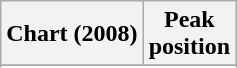<table class="wikitable sortable plainrowheaders" style="text-align:center">
<tr>
<th scope="col">Chart (2008)</th>
<th scope="col">Peak<br> position</th>
</tr>
<tr>
</tr>
<tr>
</tr>
<tr>
</tr>
</table>
